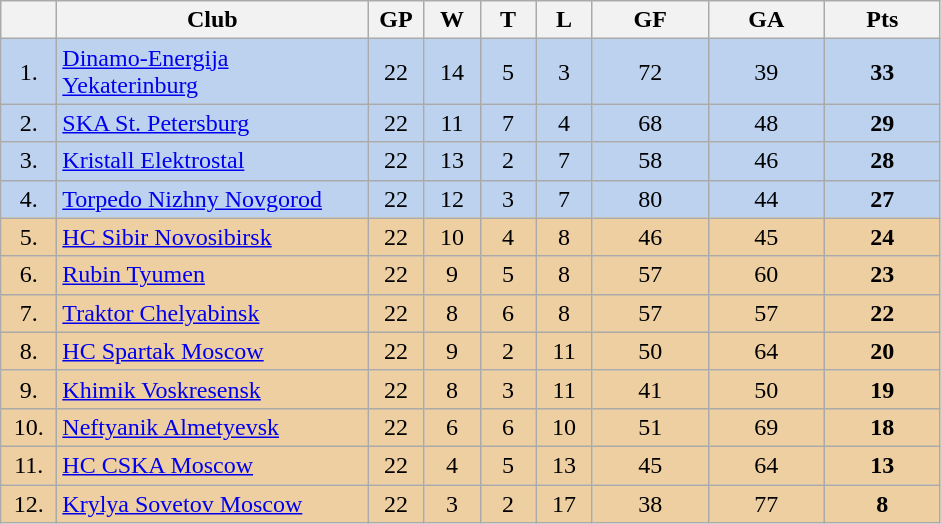<table class="wikitable">
<tr>
<th width="30"></th>
<th width="200">Club</th>
<th width="30">GP</th>
<th width="30">W</th>
<th width="30">T</th>
<th width="30">L</th>
<th width="70">GF</th>
<th width="70">GA</th>
<th width="70">Pts</th>
</tr>
<tr bgcolor="#BCD2EE" align="center">
<td>1.</td>
<td align="left"><a href='#'>Dinamo-Energija Yekaterinburg</a></td>
<td>22</td>
<td>14</td>
<td>5</td>
<td>3</td>
<td>72</td>
<td>39</td>
<td><strong>33</strong></td>
</tr>
<tr bgcolor="#BCD2EE" align="center">
<td>2.</td>
<td align="left"><a href='#'>SKA St. Petersburg</a></td>
<td>22</td>
<td>11</td>
<td>7</td>
<td>4</td>
<td>68</td>
<td>48</td>
<td><strong>29</strong></td>
</tr>
<tr bgcolor="#BCD2EE" align="center">
<td>3.</td>
<td align="left"><a href='#'>Kristall Elektrostal</a></td>
<td>22</td>
<td>13</td>
<td>2</td>
<td>7</td>
<td>58</td>
<td>46</td>
<td><strong>28</strong></td>
</tr>
<tr bgcolor="#BCD2EE" align="center">
<td>4.</td>
<td align="left"><a href='#'>Torpedo Nizhny Novgorod</a></td>
<td>22</td>
<td>12</td>
<td>3</td>
<td>7</td>
<td>80</td>
<td>44</td>
<td><strong>27</strong></td>
</tr>
<tr bgcolor="#EECFA1" align="center">
<td>5.</td>
<td align="left"><a href='#'>HC Sibir Novosibirsk</a></td>
<td>22</td>
<td>10</td>
<td>4</td>
<td>8</td>
<td>46</td>
<td>45</td>
<td><strong>24</strong></td>
</tr>
<tr bgcolor="#EECFA1" align="center">
<td>6.</td>
<td align="left"><a href='#'>Rubin Tyumen</a></td>
<td>22</td>
<td>9</td>
<td>5</td>
<td>8</td>
<td>57</td>
<td>60</td>
<td><strong>23</strong></td>
</tr>
<tr bgcolor="#EECFA1" align="center">
<td>7.</td>
<td align="left"><a href='#'>Traktor Chelyabinsk</a></td>
<td>22</td>
<td>8</td>
<td>6</td>
<td>8</td>
<td>57</td>
<td>57</td>
<td><strong>22</strong></td>
</tr>
<tr bgcolor="#EECFA1" align="center">
<td>8.</td>
<td align="left"><a href='#'>HC Spartak Moscow</a></td>
<td>22</td>
<td>9</td>
<td>2</td>
<td>11</td>
<td>50</td>
<td>64</td>
<td><strong>20</strong></td>
</tr>
<tr bgcolor="#EECFA1" align="center">
<td>9.</td>
<td align="left"><a href='#'>Khimik Voskresensk</a></td>
<td>22</td>
<td>8</td>
<td>3</td>
<td>11</td>
<td>41</td>
<td>50</td>
<td><strong>19</strong></td>
</tr>
<tr bgcolor="#EECFA1" align="center">
<td>10.</td>
<td align="left"><a href='#'>Neftyanik Almetyevsk</a></td>
<td>22</td>
<td>6</td>
<td>6</td>
<td>10</td>
<td>51</td>
<td>69</td>
<td><strong>18</strong></td>
</tr>
<tr bgcolor="#EECFA1" align="center">
<td>11.</td>
<td align="left"><a href='#'>HC CSKA Moscow</a></td>
<td>22</td>
<td>4</td>
<td>5</td>
<td>13</td>
<td>45</td>
<td>64</td>
<td><strong>13</strong></td>
</tr>
<tr bgcolor="#EECFA1" align="center">
<td>12.</td>
<td align="left"><a href='#'>Krylya Sovetov Moscow</a></td>
<td>22</td>
<td>3</td>
<td>2</td>
<td>17</td>
<td>38</td>
<td>77</td>
<td><strong>8</strong></td>
</tr>
</table>
